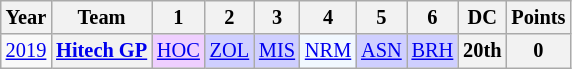<table class="wikitable" style="text-align:center; font-size:85%">
<tr>
<th>Year</th>
<th>Team</th>
<th>1</th>
<th>2</th>
<th>3</th>
<th>4</th>
<th>5</th>
<th>6</th>
<th>DC</th>
<th>Points</th>
</tr>
<tr>
<td><a href='#'>2019</a></td>
<th nowrap><a href='#'>Hitech GP</a></th>
<td style="background:#EFCFFF;"><a href='#'>HOC</a><br></td>
<td style="background:#CFCFFF;"><a href='#'>ZOL</a><br></td>
<td style="background:#CFCFFF;"><a href='#'>MIS</a><br></td>
<td style="background:#F1F8FF;"><a href='#'>NRM</a><br></td>
<td style="background:#CFCFFF;"><a href='#'>ASN</a><br></td>
<td style="background:#CFCFFF;"><a href='#'>BRH</a><br></td>
<th>20th</th>
<th>0</th>
</tr>
</table>
